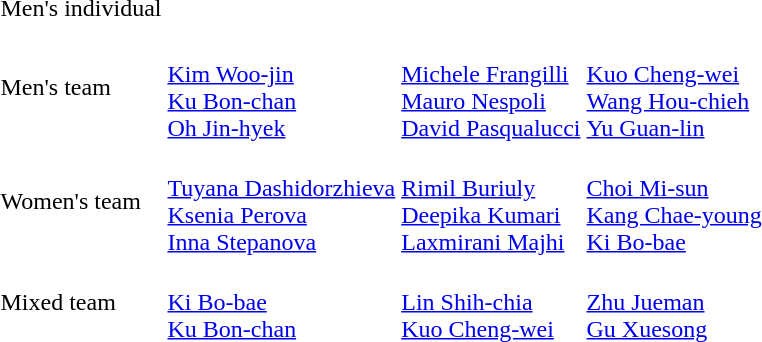<table>
<tr>
<td>Men's individual <br> </td>
<td></td>
<td></td>
<td></td>
</tr>
<tr>
<td></td>
<td></td>
<td></td>
<td></td>
</tr>
<tr>
<td>Men's team <br> </td>
<td> <br> <a href='#'>Kim Woo-jin</a> <br> <a href='#'>Ku Bon-chan</a> <br> <a href='#'>Oh Jin-hyek</a></td>
<td> <br> <a href='#'>Michele Frangilli</a> <br> <a href='#'>Mauro Nespoli</a> <br> <a href='#'>David Pasqualucci</a></td>
<td> <br> <a href='#'>Kuo Cheng-wei</a> <br> <a href='#'>Wang Hou-chieh</a> <br> <a href='#'>Yu Guan-lin</a></td>
</tr>
<tr>
<td>Women's team <br> </td>
<td> <br> <a href='#'>Tuyana Dashidorzhieva</a> <br> <a href='#'>Ksenia Perova</a> <br> <a href='#'>Inna Stepanova</a></td>
<td> <br> <a href='#'>Rimil Buriuly</a> <br> <a href='#'>Deepika Kumari</a> <br> <a href='#'>Laxmirani Majhi</a></td>
<td> <br> <a href='#'>Choi Mi-sun</a> <br> <a href='#'>Kang Chae-young</a> <br> <a href='#'>Ki Bo-bae</a></td>
</tr>
<tr>
<td>Mixed team <br> </td>
<td> <br> <a href='#'>Ki Bo-bae</a> <br> <a href='#'>Ku Bon-chan</a></td>
<td> <br> <a href='#'>Lin Shih-chia</a> <br> <a href='#'>Kuo Cheng-wei</a></td>
<td> <br> <a href='#'>Zhu Jueman</a> <br> <a href='#'>Gu Xuesong</a></td>
</tr>
<tr>
</tr>
</table>
